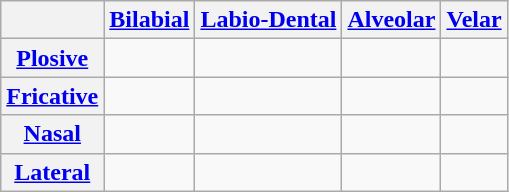<table class="wikitable" style="text-align: center;">
<tr>
<th></th>
<th><a href='#'>Bilabial</a></th>
<th><a href='#'>Labio-Dental</a></th>
<th><a href='#'>Alveolar</a></th>
<th><a href='#'>Velar</a></th>
</tr>
<tr>
<th><a href='#'>Plosive</a></th>
<td> </td>
<td></td>
<td> </td>
<td> </td>
</tr>
<tr>
<th><a href='#'>Fricative</a></th>
<td></td>
<td></td>
<td></td>
<td></td>
</tr>
<tr>
<th><a href='#'>Nasal</a></th>
<td></td>
<td></td>
<td></td>
<td></td>
</tr>
<tr>
<th><a href='#'>Lateral</a></th>
<td></td>
<td></td>
<td></td>
<td></td>
</tr>
</table>
